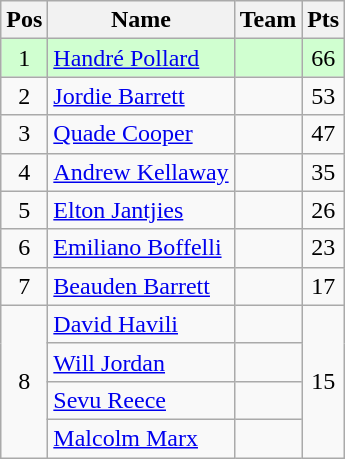<table class="wikitable" style="text-align:center">
<tr>
<th>Pos</th>
<th>Name</th>
<th>Team</th>
<th>Pts</th>
</tr>
<tr style="background:#d0ffd0">
<td>1</td>
<td align="left"><a href='#'>Handré Pollard</a></td>
<td align="left"></td>
<td>66</td>
</tr>
<tr>
<td>2</td>
<td align="left"><a href='#'>Jordie Barrett</a></td>
<td align="left"></td>
<td>53</td>
</tr>
<tr>
<td>3</td>
<td align="left"><a href='#'>Quade Cooper</a></td>
<td align="left"></td>
<td>47</td>
</tr>
<tr>
<td>4</td>
<td align="left"><a href='#'>Andrew Kellaway</a></td>
<td align="left"></td>
<td>35</td>
</tr>
<tr>
<td>5</td>
<td align="left"><a href='#'>Elton Jantjies</a></td>
<td align="left"></td>
<td>26</td>
</tr>
<tr>
<td>6</td>
<td align="left"><a href='#'>Emiliano Boffelli</a></td>
<td align="left"></td>
<td>23</td>
</tr>
<tr>
<td>7</td>
<td align="left"><a href='#'>Beauden Barrett</a></td>
<td align="left"></td>
<td>17</td>
</tr>
<tr>
<td rowspan=4>8</td>
<td align="left"><a href='#'>David Havili</a></td>
<td align="left"></td>
<td rowspan=4>15</td>
</tr>
<tr>
<td align="left"><a href='#'>Will Jordan</a></td>
<td align="left"></td>
</tr>
<tr>
<td align="left"><a href='#'>Sevu Reece</a></td>
<td align="left"></td>
</tr>
<tr>
<td align="left"><a href='#'>Malcolm Marx</a></td>
<td align="left"></td>
</tr>
</table>
